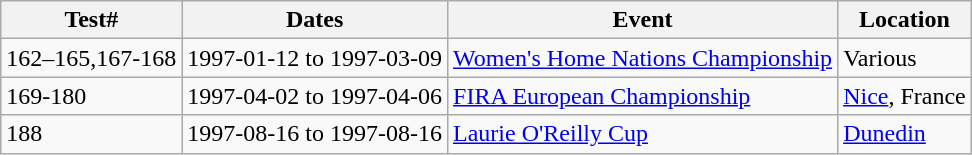<table class="wikitable">
<tr>
<th>Test#</th>
<th>Dates</th>
<th>Event</th>
<th>Location</th>
</tr>
<tr>
<td>162–165,167-168</td>
<td>1997-01-12 to 1997-03-09</td>
<td><a href='#'>Women's Home Nations Championship</a></td>
<td>Various</td>
</tr>
<tr>
<td>169-180</td>
<td>1997-04-02 to 1997-04-06</td>
<td><a href='#'>FIRA European Championship</a></td>
<td><a href='#'>Nice</a>, France</td>
</tr>
<tr>
<td>188</td>
<td>1997-08-16 to 1997-08-16</td>
<td><a href='#'>Laurie O'Reilly Cup</a></td>
<td><a href='#'>Dunedin</a></td>
</tr>
</table>
